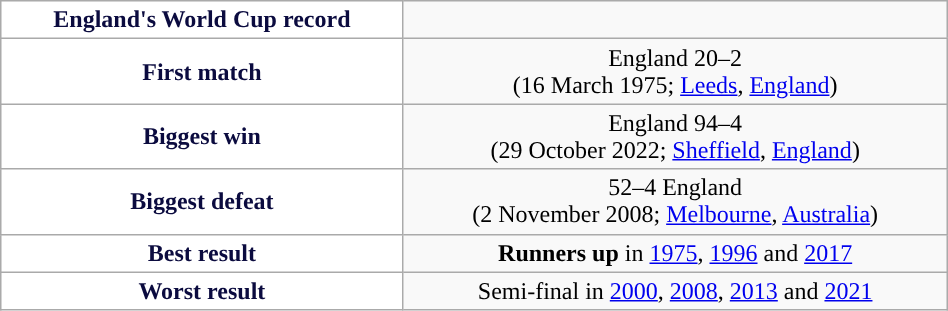<table class="wikitable collapsible collapsed" style="width:50%;text-align:center">
<tr>
<th style="background:white;color:#0B0B3F;"><strong>England's World Cup record</strong></th>
</tr>
<tr>
<th style="background:white;color:#0B0B3F;">First match</th>
<td> England 20–2 <br> (16 March 1975; <a href='#'>Leeds</a>, <a href='#'>England</a>)</td>
</tr>
<tr>
<th style="background:white;color:#0B0B3F;">Biggest win</th>
<td> England 94–4 <br> (29 October 2022; <a href='#'>Sheffield</a>, <a href='#'>England</a>)</td>
</tr>
<tr>
<th style="background:white;color:#0B0B3F;">Biggest defeat</th>
<td> 52–4 England <br> (2 November 2008; <a href='#'>Melbourne</a>, <a href='#'>Australia</a>)</td>
</tr>
<tr>
<th style="background:white;color:#0B0B3F;">Best result</th>
<td><strong>Runners up</strong> in <a href='#'>1975</a>, <a href='#'>1996</a> and <a href='#'>2017</a></td>
</tr>
<tr>
<th style="background:white;color:#0B0B3F;">Worst result</th>
<td>Semi-final in <a href='#'>2000</a>, <a href='#'>2008</a>, <a href='#'>2013</a> and <a href='#'>2021</a></td>
</tr>
</table>
